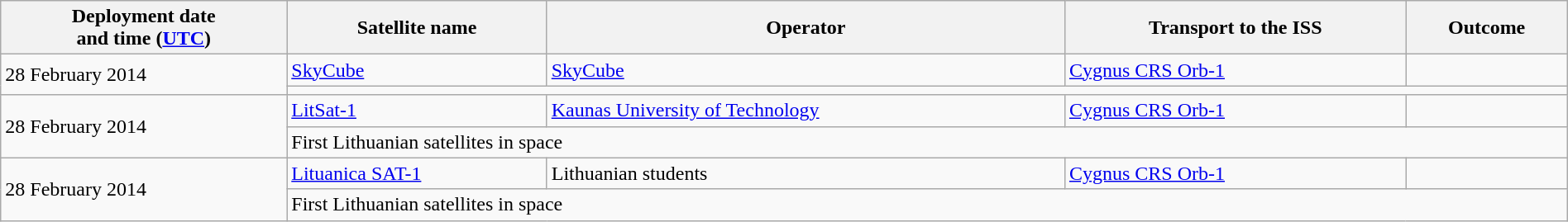<table class="wikitable" style="width: 100%;">
<tr>
<th scope="col">Deployment date<br>and time (<a href='#'>UTC</a>)</th>
<th scope="col">Satellite name</th>
<th scope="col">Operator</th>
<th scope="col">Transport to the ISS</th>
<th scope="col">Outcome</th>
</tr>
<tr>
<td rowspan=2>28 February 2014</td>
<td> <a href='#'>SkyCube</a></td>
<td><a href='#'>SkyCube</a></td>
<td><a href='#'>Cygnus CRS Orb-1</a></td>
<td></td>
</tr>
<tr>
<td colspan=4></td>
</tr>
<tr>
<td rowspan=2>28 February 2014</td>
<td> <a href='#'>LitSat-1</a></td>
<td><a href='#'>Kaunas University of Technology</a></td>
<td><a href='#'>Cygnus CRS Orb-1</a></td>
<td></td>
</tr>
<tr>
<td colspan=4>First Lithuanian satellites in space</td>
</tr>
<tr>
<td rowspan=2>28 February 2014</td>
<td> <a href='#'>Lituanica SAT-1</a></td>
<td>Lithuanian students</td>
<td><a href='#'>Cygnus CRS Orb-1</a></td>
<td></td>
</tr>
<tr>
<td colspan=4>First Lithuanian satellites in space</td>
</tr>
</table>
